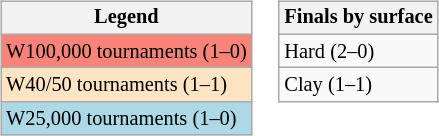<table>
<tr valign=top>
<td><br><table class="wikitable" style="font-size:85%;">
<tr>
<th>Legend</th>
</tr>
<tr style="background:#f88379;">
<td>W100,000 tournaments (1–0)</td>
</tr>
<tr style="background:#ffe4c4;">
<td>W40/50 tournaments (1–1)</td>
</tr>
<tr style="background:lightblue;">
<td>W25,000 tournaments (1–0)</td>
</tr>
</table>
</td>
<td><br><table class="wikitable" style="font-size:85%;">
<tr>
<th>Finals by surface</th>
</tr>
<tr>
<td>Hard (2–0)</td>
</tr>
<tr>
<td>Clay (1–1)</td>
</tr>
</table>
</td>
</tr>
</table>
